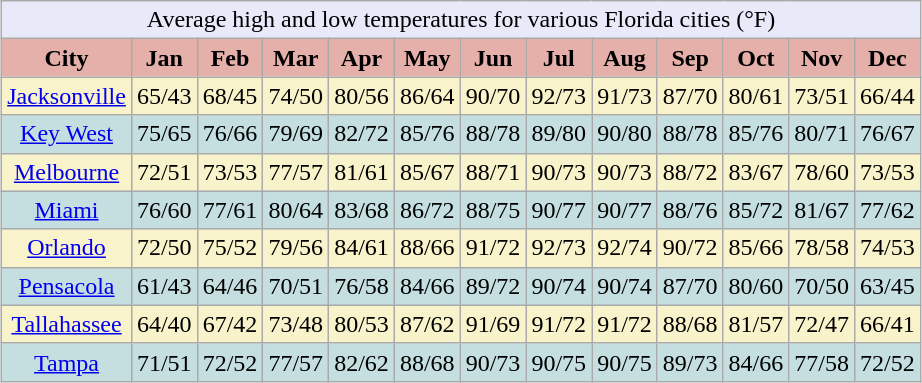<table class="wikitable" style="margin:1em auto; text-align:center">
<tr>
<td colspan="13" style="text-align:center;font-size:100%;background:#E8EAFA;">Average high and low temperatures for various Florida cities (°F)</td>
</tr>
<tr style="background:#e5afaa; color:#000">
<td><strong>City</strong></td>
<td><strong>Jan</strong></td>
<td><strong>Feb</strong></td>
<td><strong>Mar</strong></td>
<td><strong>Apr</strong></td>
<td><strong>May</strong></td>
<td><strong>Jun</strong></td>
<td><strong>Jul</strong></td>
<td><strong>Aug</strong></td>
<td><strong>Sep</strong></td>
<td><strong>Oct</strong></td>
<td><strong>Nov</strong></td>
<td><strong>Dec</strong></td>
</tr>
<tr style="background:#f8f3ca; color:#000">
<td><a href='#'>Jacksonville</a></td>
<td>65/43</td>
<td>68/45</td>
<td>74/50</td>
<td>80/56</td>
<td>86/64</td>
<td>90/70</td>
<td>92/73</td>
<td>91/73</td>
<td>87/70</td>
<td>80/61</td>
<td>73/51</td>
<td>66/44</td>
</tr>
<tr style="background:#c5dfe1; color:#000">
<td><a href='#'>Key West</a></td>
<td>75/65</td>
<td>76/66</td>
<td>79/69</td>
<td>82/72</td>
<td>85/76</td>
<td>88/78</td>
<td>89/80</td>
<td>90/80</td>
<td>88/78</td>
<td>85/76</td>
<td>80/71</td>
<td>76/67</td>
</tr>
<tr style="background:#f8f3ca; color:#000">
<td><a href='#'>Melbourne</a></td>
<td>72/51</td>
<td>73/53</td>
<td>77/57</td>
<td>81/61</td>
<td>85/67</td>
<td>88/71</td>
<td>90/73</td>
<td>90/73</td>
<td>88/72</td>
<td>83/67</td>
<td>78/60</td>
<td>73/53</td>
</tr>
<tr style="background:#c5dfe1; color:#000">
<td><a href='#'>Miami</a></td>
<td>76/60</td>
<td>77/61</td>
<td>80/64</td>
<td>83/68</td>
<td>86/72</td>
<td>88/75</td>
<td>90/77</td>
<td>90/77</td>
<td>88/76</td>
<td>85/72</td>
<td>81/67</td>
<td>77/62</td>
</tr>
<tr style="background:#f8f3ca; color:#000">
<td><a href='#'>Orlando</a></td>
<td>72/50</td>
<td>75/52</td>
<td>79/56</td>
<td>84/61</td>
<td>88/66</td>
<td>91/72</td>
<td>92/73</td>
<td>92/74</td>
<td>90/72</td>
<td>85/66</td>
<td>78/58</td>
<td>74/53</td>
</tr>
<tr style="background:#c5dfe1; color:#000">
<td><a href='#'>Pensacola</a></td>
<td>61/43</td>
<td>64/46</td>
<td>70/51</td>
<td>76/58</td>
<td>84/66</td>
<td>89/72</td>
<td>90/74</td>
<td>90/74</td>
<td>87/70</td>
<td>80/60</td>
<td>70/50</td>
<td>63/45</td>
</tr>
<tr style="background:#f8f3ca; color:#000">
<td><a href='#'>Tallahassee</a></td>
<td>64/40</td>
<td>67/42</td>
<td>73/48</td>
<td>80/53</td>
<td>87/62</td>
<td>91/69</td>
<td>91/72</td>
<td>91/72</td>
<td>88/68</td>
<td>81/57</td>
<td>72/47</td>
<td>66/41</td>
</tr>
<tr style="background:#c5dfe1; color:#000">
<td><a href='#'>Tampa</a></td>
<td>71/51</td>
<td>72/52</td>
<td>77/57</td>
<td>82/62</td>
<td>88/68</td>
<td>90/73</td>
<td>90/75</td>
<td>90/75</td>
<td>89/73</td>
<td>84/66</td>
<td>77/58</td>
<td>72/52</td>
</tr>
</table>
